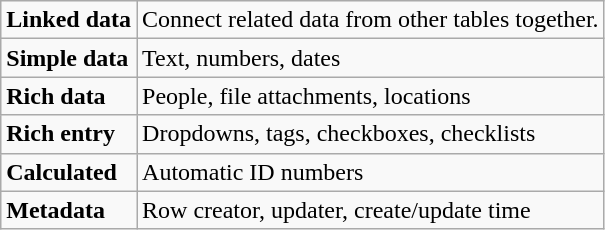<table class="wikitable">
<tr>
<td><strong>Linked data</strong></td>
<td>Connect related data from other tables together.</td>
</tr>
<tr>
<td><strong>Simple data</strong></td>
<td>Text, numbers, dates</td>
</tr>
<tr>
<td><strong>Rich data</strong></td>
<td>People, file attachments, locations</td>
</tr>
<tr>
<td><strong>Rich entry</strong></td>
<td>Dropdowns, tags, checkboxes, checklists</td>
</tr>
<tr>
<td><strong>Calculated</strong></td>
<td>Automatic ID numbers</td>
</tr>
<tr>
<td><strong>Metadata</strong></td>
<td>Row creator, updater, create/update time</td>
</tr>
</table>
